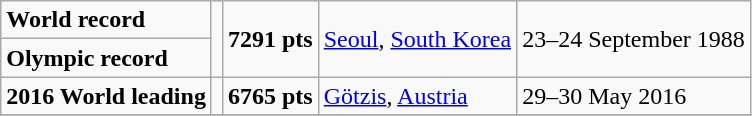<table class="wikitable">
<tr>
<td><strong>World record</strong></td>
<td rowspan=2></td>
<td rowspan=2><strong>7291 pts</strong></td>
<td rowspan=2><a href='#'>Seoul</a>, <a href='#'>South Korea</a></td>
<td rowspan=2>23–24 September 1988</td>
</tr>
<tr>
<td><strong>Olympic record</strong></td>
</tr>
<tr>
<td><strong>2016 World leading</strong></td>
<td></td>
<td><strong>6765 pts</strong></td>
<td><a href='#'>Götzis</a>, <a href='#'>Austria</a></td>
<td>29–30 May 2016</td>
</tr>
<tr>
</tr>
</table>
